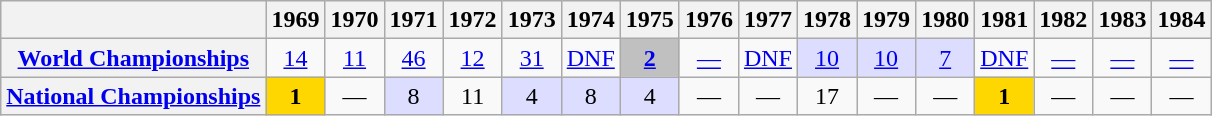<table class="wikitable plainrowheaders">
<tr>
<th scope="col"></th>
<th scope="col">1969</th>
<th scope="col">1970</th>
<th scope="col">1971</th>
<th scope="col">1972</th>
<th scope="col">1973</th>
<th scope="col">1974</th>
<th scope="col">1975</th>
<th scope="col">1976</th>
<th scope="col">1977</th>
<th scope="col">1978</th>
<th scope="col">1979</th>
<th scope="col">1980</th>
<th scope="col">1981</th>
<th scope="col">1982</th>
<th scope="col">1983</th>
<th scope="col">1984</th>
</tr>
<tr style="text-align:center;">
<th scope="row"> <a href='#'>World Championships</a></th>
<td><a href='#'>14</a></td>
<td><a href='#'>11</a></td>
<td><a href='#'>46</a></td>
<td><a href='#'>12</a></td>
<td><a href='#'>31</a></td>
<td><a href='#'>DNF</a></td>
<td style="background:silver;"><a href='#'><strong>2</strong></a></td>
<td><a href='#'>—</a></td>
<td><a href='#'>DNF</a></td>
<td style="background:#ddf;"><a href='#'>10</a></td>
<td style="background:#ddf;"><a href='#'>10</a></td>
<td style="background:#ddf;"><a href='#'>7</a></td>
<td><a href='#'>DNF</a></td>
<td><a href='#'>—</a></td>
<td><a href='#'>—</a></td>
<td><a href='#'>—</a></td>
</tr>
<tr style="text-align:center;">
<th scope="row"> <a href='#'>National Championships</a></th>
<td style="background:gold;"><strong>1</strong></td>
<td>—</td>
<td style="background:#ddf;">8</td>
<td>11</td>
<td style="background:#ddf;">4</td>
<td style="background:#ddf;">8</td>
<td style="background:#ddf;">4</td>
<td>—</td>
<td>—</td>
<td>17</td>
<td>—</td>
<td>—</td>
<td style="background:gold;"><strong>1</strong></td>
<td>—</td>
<td>—</td>
<td>—</td>
</tr>
</table>
